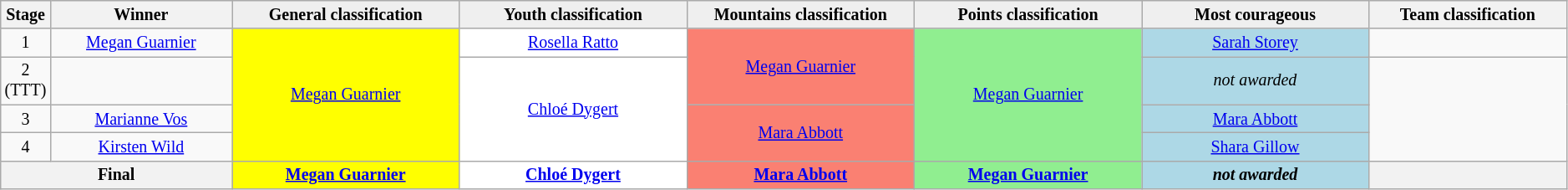<table class="wikitable" style="text-align: center; font-size:smaller;">
<tr style="background:#efefef;">
<th>Stage</th>
<th style="width:12%;">Winner</th>
<th style="background:#efefef; width:15%;"><strong>General classification</strong><br></th>
<th style="background:#efefef; width:15%;"><strong>Youth classification</strong><br></th>
<th style="background:#efefef; width:15%;"><strong>Mountains classification</strong><br></th>
<th style="background:#efefef; width:15%;"><strong>Points classification</strong><br></th>
<th style="background:#efefef; width:15%;"><strong>Most courageous</strong><br></th>
<th style="width:25%;"><strong>Team classification</strong></th>
</tr>
<tr>
<td>1</td>
<td><a href='#'>Megan Guarnier</a></td>
<td style="background:yellow;" rowspan=4><a href='#'>Megan Guarnier</a></td>
<td style="background:white;"><a href='#'>Rosella Ratto</a></td>
<td style="background:salmon;" rowspan=2><a href='#'>Megan Guarnier</a></td>
<td style="background:lightgreen;" rowspan=4><a href='#'>Megan Guarnier</a></td>
<td style="background:lightblue;"><a href='#'>Sarah Storey</a></td>
<td></td>
</tr>
<tr>
<td>2 (TTT)</td>
<td></td>
<td style="background:white;" rowspan=3><a href='#'>Chloé Dygert</a></td>
<td style="background:lightblue;"><em>not awarded</em></td>
<td rowspan=3></td>
</tr>
<tr>
<td>3</td>
<td><a href='#'>Marianne Vos</a></td>
<td style="background:salmon;" rowspan=2><a href='#'>Mara Abbott</a></td>
<td style="background:lightblue;"><a href='#'>Mara Abbott</a></td>
</tr>
<tr>
<td>4</td>
<td><a href='#'>Kirsten Wild</a></td>
<td style="background:lightblue;"><a href='#'>Shara Gillow</a></td>
</tr>
<tr>
<th colspan=2><strong>Final</strong></th>
<th style="background:yellow;"><a href='#'>Megan Guarnier</a></th>
<th style="background:white;"><a href='#'>Chloé Dygert</a></th>
<th style="background:salmon;"><a href='#'>Mara Abbott</a></th>
<th style="background:lightgreen;"><a href='#'>Megan Guarnier</a></th>
<th style="background:lightblue;"><em>not awarded</em></th>
<th></th>
</tr>
</table>
